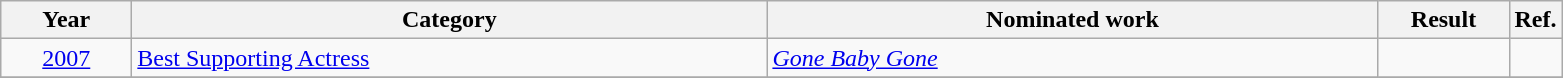<table class=wikitable>
<tr>
<th scope="col" style="width:5em;">Year</th>
<th scope="col" style="width:26em;">Category</th>
<th scope="col" style="width:25em;">Nominated work</th>
<th scope="col" style="width:5em;">Result</th>
<th>Ref.</th>
</tr>
<tr>
<td style="text-align:center;"><a href='#'>2007</a></td>
<td><a href='#'>Best Supporting Actress</a></td>
<td><em><a href='#'>Gone Baby Gone</a></em></td>
<td></td>
<td></td>
</tr>
<tr>
</tr>
</table>
